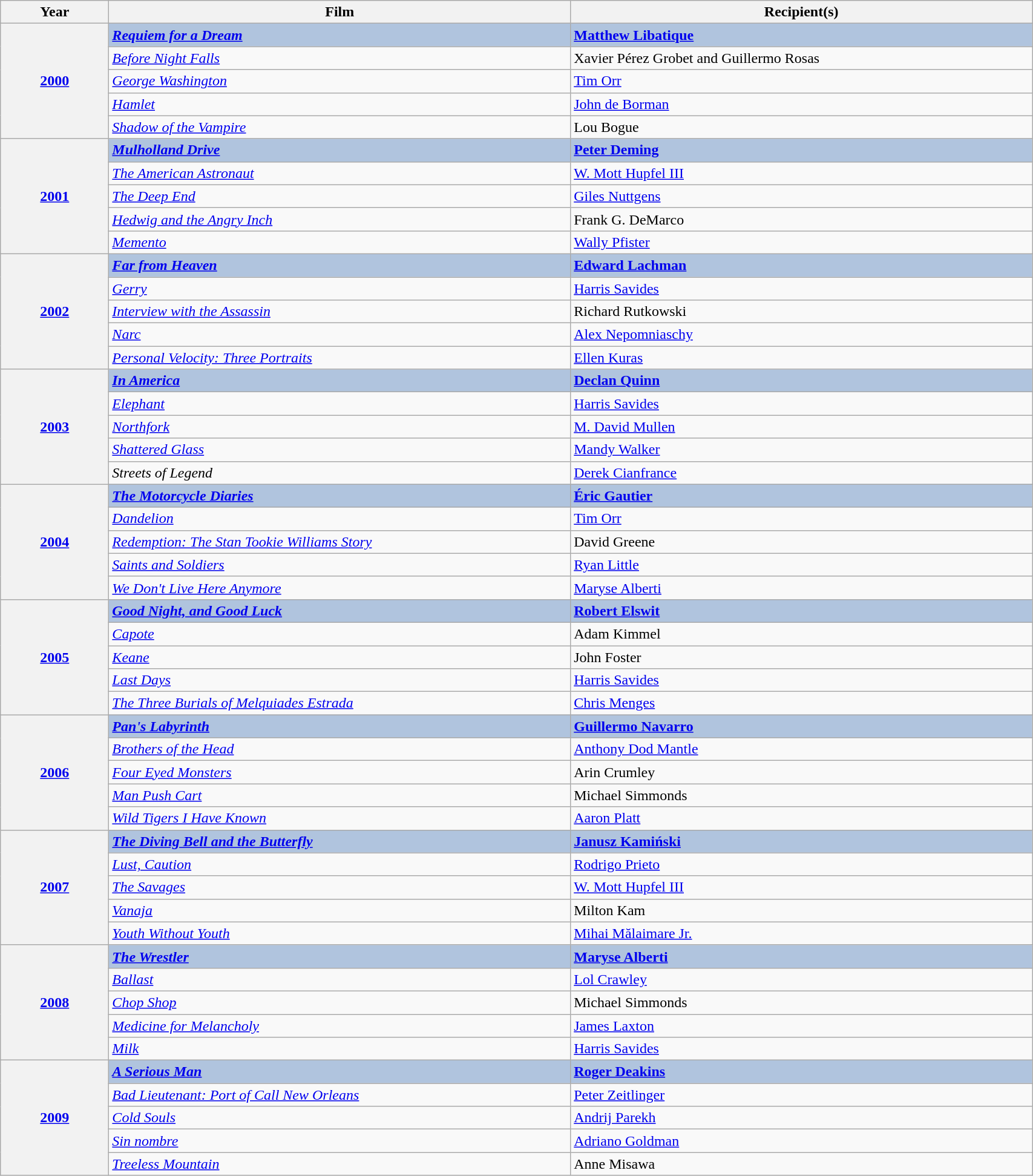<table class="wikitable" width="90%" cellpadding="5">
<tr>
<th width="100">Year</th>
<th width="450">Film</th>
<th width="450">Recipient(s)</th>
</tr>
<tr>
<th rowspan="5" style="text-align:center;"><a href='#'>2000</a></th>
<td style="background:#B0C4DE"><strong><em><a href='#'>Requiem for a Dream</a></em></strong></td>
<td style="background:#B0C4DE"><strong><a href='#'>Matthew Libatique</a></strong></td>
</tr>
<tr>
<td><em><a href='#'>Before Night Falls</a></em></td>
<td>Xavier Pérez Grobet and Guillermo Rosas</td>
</tr>
<tr>
<td><em><a href='#'>George Washington</a></em></td>
<td><a href='#'>Tim Orr</a></td>
</tr>
<tr>
<td><em><a href='#'>Hamlet</a></em></td>
<td><a href='#'>John de Borman</a></td>
</tr>
<tr>
<td><em><a href='#'>Shadow of the Vampire</a></em></td>
<td>Lou Bogue</td>
</tr>
<tr>
<th rowspan="5" style="text-align:center;"><a href='#'>2001</a></th>
<td style="background:#B0C4DE"><strong><em><a href='#'>Mulholland Drive</a></em></strong></td>
<td style="background:#B0C4DE"><strong><a href='#'>Peter Deming</a></strong></td>
</tr>
<tr>
<td><em><a href='#'>The American Astronaut</a></em></td>
<td><a href='#'>W. Mott Hupfel III</a></td>
</tr>
<tr>
<td><em><a href='#'>The Deep End</a></em></td>
<td><a href='#'>Giles Nuttgens</a></td>
</tr>
<tr>
<td><em><a href='#'>Hedwig and the Angry Inch</a></em></td>
<td>Frank G. DeMarco</td>
</tr>
<tr>
<td><em><a href='#'>Memento</a></em></td>
<td><a href='#'>Wally Pfister</a></td>
</tr>
<tr>
<th rowspan="5" style="text-align:center;"><a href='#'>2002</a></th>
<td style="background:#B0C4DE"><strong><em><a href='#'>Far from Heaven</a></em></strong></td>
<td style="background:#B0C4DE"><strong><a href='#'>Edward Lachman</a></strong></td>
</tr>
<tr>
<td><em><a href='#'>Gerry</a></em></td>
<td><a href='#'>Harris Savides</a></td>
</tr>
<tr>
<td><em><a href='#'>Interview with the Assassin</a></em></td>
<td>Richard Rutkowski</td>
</tr>
<tr>
<td><em><a href='#'>Narc</a></em></td>
<td><a href='#'>Alex Nepomniaschy</a></td>
</tr>
<tr>
<td><em><a href='#'>Personal Velocity: Three Portraits</a></em></td>
<td><a href='#'>Ellen Kuras</a></td>
</tr>
<tr>
<th rowspan="5" style="text-align:center;"><a href='#'>2003</a></th>
<td style="background:#B0C4DE"><strong><em><a href='#'>In America</a></em></strong></td>
<td style="background:#B0C4DE"><strong><a href='#'>Declan Quinn</a></strong></td>
</tr>
<tr>
<td><em><a href='#'>Elephant</a></em></td>
<td><a href='#'>Harris Savides</a></td>
</tr>
<tr>
<td><em><a href='#'>Northfork</a></em></td>
<td><a href='#'>M. David Mullen</a></td>
</tr>
<tr>
<td><em><a href='#'>Shattered Glass</a></em></td>
<td><a href='#'>Mandy Walker</a></td>
</tr>
<tr>
<td><em>Streets of Legend</em></td>
<td><a href='#'>Derek Cianfrance</a></td>
</tr>
<tr>
<th rowspan="5" style="text-align:center;"><a href='#'>2004</a></th>
<td style="background:#B0C4DE"><strong><em><a href='#'>The Motorcycle Diaries</a></em></strong></td>
<td style="background:#B0C4DE"><strong><a href='#'>Éric Gautier</a></strong></td>
</tr>
<tr>
<td><em><a href='#'>Dandelion</a></em></td>
<td><a href='#'>Tim Orr</a></td>
</tr>
<tr>
<td><em><a href='#'>Redemption: The Stan Tookie Williams Story</a></em></td>
<td>David Greene</td>
</tr>
<tr>
<td><em><a href='#'>Saints and Soldiers</a></em></td>
<td><a href='#'>Ryan Little</a></td>
</tr>
<tr>
<td><em><a href='#'>We Don't Live Here Anymore</a></em></td>
<td><a href='#'>Maryse Alberti</a></td>
</tr>
<tr>
<th rowspan="5" style="text-align:center;"><a href='#'>2005</a><br></th>
<td style="background:#B0C4DE"><strong><em><a href='#'>Good Night, and Good Luck</a></em></strong></td>
<td style="background:#B0C4DE"><strong><a href='#'>Robert Elswit</a></strong></td>
</tr>
<tr>
<td><em><a href='#'>Capote</a></em></td>
<td>Adam Kimmel</td>
</tr>
<tr>
<td><em><a href='#'>Keane</a></em></td>
<td>John Foster</td>
</tr>
<tr>
<td><em><a href='#'>Last Days</a></em></td>
<td><a href='#'>Harris Savides</a></td>
</tr>
<tr>
<td><em><a href='#'>The Three Burials of Melquiades Estrada</a></em></td>
<td><a href='#'>Chris Menges</a></td>
</tr>
<tr>
<th rowspan="5" style="text-align:center;"><a href='#'>2006</a></th>
<td style="background:#B0C4DE"><strong><em><a href='#'>Pan's Labyrinth</a></em></strong></td>
<td style="background:#B0C4DE"><strong><a href='#'>Guillermo Navarro</a></strong></td>
</tr>
<tr>
<td><em><a href='#'>Brothers of the Head</a></em></td>
<td><a href='#'>Anthony Dod Mantle</a></td>
</tr>
<tr>
<td><em><a href='#'>Four Eyed Monsters</a></em></td>
<td>Arin Crumley</td>
</tr>
<tr>
<td><em><a href='#'>Man Push Cart</a></em></td>
<td>Michael Simmonds</td>
</tr>
<tr>
<td><em><a href='#'>Wild Tigers I Have Known</a></em></td>
<td><a href='#'>Aaron Platt</a></td>
</tr>
<tr>
<th rowspan="5" style="text-align:center;"><a href='#'>2007</a></th>
<td style="background:#B0C4DE"><strong><em><a href='#'>The Diving Bell and the Butterfly</a></em></strong></td>
<td style="background:#B0C4DE"><strong><a href='#'>Janusz Kamiński</a></strong></td>
</tr>
<tr>
<td><em><a href='#'>Lust, Caution</a></em></td>
<td><a href='#'>Rodrigo Prieto</a></td>
</tr>
<tr>
<td><em><a href='#'>The Savages</a></em></td>
<td><a href='#'>W. Mott Hupfel III</a></td>
</tr>
<tr>
<td><em><a href='#'>Vanaja</a></em></td>
<td>Milton Kam</td>
</tr>
<tr>
<td><em><a href='#'>Youth Without Youth</a></em></td>
<td><a href='#'>Mihai Mălaimare Jr.</a></td>
</tr>
<tr>
<th rowspan="5" style="text-align:center;"><a href='#'>2008</a></th>
<td style="background:#B0C4DE"><strong><em><a href='#'>The Wrestler</a></em></strong></td>
<td style="background:#B0C4DE"><strong><a href='#'>Maryse Alberti</a></strong></td>
</tr>
<tr>
<td><em><a href='#'>Ballast</a></em></td>
<td><a href='#'>Lol Crawley</a></td>
</tr>
<tr>
<td><em><a href='#'>Chop Shop</a></em></td>
<td>Michael Simmonds</td>
</tr>
<tr>
<td><em><a href='#'>Medicine for Melancholy</a></em></td>
<td><a href='#'>James Laxton</a></td>
</tr>
<tr>
<td><em><a href='#'>Milk</a></em></td>
<td><a href='#'>Harris Savides</a></td>
</tr>
<tr>
<th rowspan="5" style="text-align:center;"><a href='#'>2009</a></th>
<td style="background:#B0C4DE"><strong><em><a href='#'>A Serious Man</a></em></strong></td>
<td style="background:#B0C4DE"><strong><a href='#'>Roger Deakins</a></strong></td>
</tr>
<tr>
<td><em><a href='#'>Bad Lieutenant: Port of Call New Orleans</a></em></td>
<td><a href='#'>Peter Zeitlinger</a></td>
</tr>
<tr>
<td><em><a href='#'>Cold Souls</a></em></td>
<td><a href='#'>Andrij Parekh</a></td>
</tr>
<tr>
<td><em><a href='#'>Sin nombre</a></em></td>
<td><a href='#'>Adriano Goldman</a></td>
</tr>
<tr>
<td><em><a href='#'>Treeless Mountain</a></em></td>
<td>Anne Misawa</td>
</tr>
</table>
